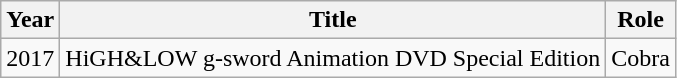<table class="wikitable">
<tr>
<th>Year</th>
<th>Title</th>
<th>Role</th>
</tr>
<tr>
<td>2017</td>
<td>HiGH&LOW g-sword Animation DVD Special Edition</td>
<td>Cobra</td>
</tr>
</table>
